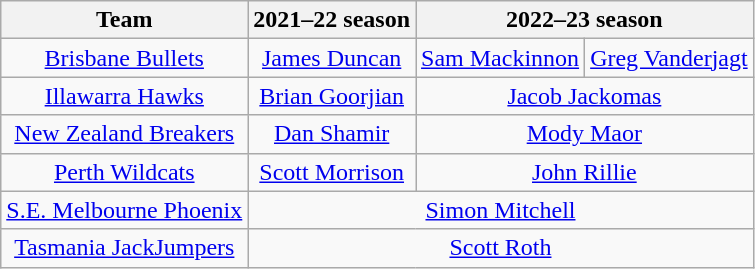<table class="wikitable" style="text-align:center">
<tr>
<th>Team</th>
<th>2021–22 season</th>
<th colspan=2>2022–23 season</th>
</tr>
<tr>
<td><a href='#'>Brisbane Bullets</a></td>
<td><a href='#'>James Duncan</a></td>
<td><a href='#'>Sam Mackinnon</a></td>
<td><a href='#'>Greg Vanderjagt</a></td>
</tr>
<tr>
<td><a href='#'>Illawarra Hawks</a></td>
<td><a href='#'>Brian Goorjian</a></td>
<td colspan=2><a href='#'>Jacob Jackomas</a></td>
</tr>
<tr>
<td><a href='#'>New Zealand Breakers</a></td>
<td><a href='#'>Dan Shamir</a></td>
<td colspan=2><a href='#'>Mody Maor</a></td>
</tr>
<tr>
<td><a href='#'>Perth Wildcats</a></td>
<td><a href='#'>Scott Morrison</a></td>
<td colspan=2><a href='#'>John Rillie</a></td>
</tr>
<tr>
<td><a href='#'>S.E. Melbourne Phoenix</a></td>
<td colspan=3><a href='#'>Simon Mitchell</a></td>
</tr>
<tr>
<td><a href='#'>Tasmania JackJumpers</a></td>
<td colspan=3><a href='#'>Scott Roth</a></td>
</tr>
</table>
